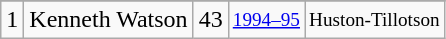<table class="wikitable">
<tr>
</tr>
<tr>
<td>1</td>
<td>Kenneth Watson</td>
<td>43</td>
<td style="font-size:80%;"><a href='#'>1994–95</a></td>
<td style="font-size:80%;">Huston-Tillotson</td>
</tr>
</table>
